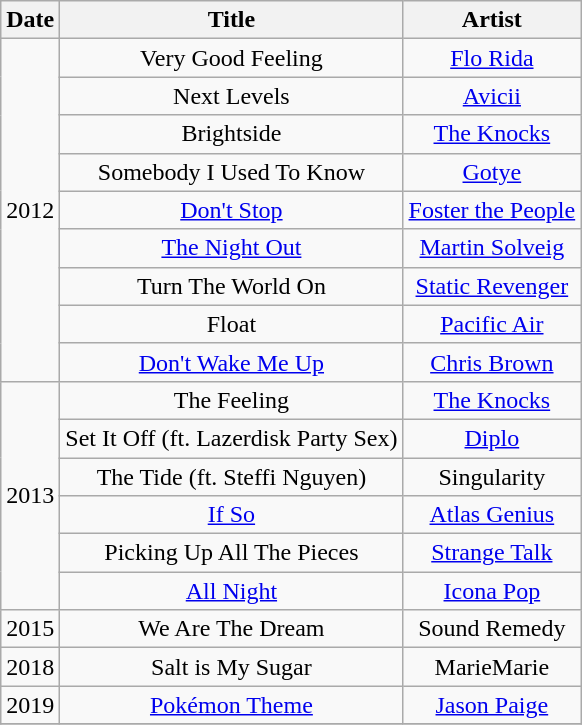<table class="wikitable plainrowheaders" style="text-align:center;">
<tr>
<th scope="col">Date</th>
<th scope="col">Title</th>
<th scope="col">Artist</th>
</tr>
<tr>
<td rowspan="9">2012</td>
<td rowspan="1">Very Good Feeling</td>
<td rowspan="1"><a href='#'>Flo Rida</a></td>
</tr>
<tr>
<td rowspan="1">Next Levels</td>
<td rowspan="1"><a href='#'>Avicii</a></td>
</tr>
<tr>
<td rowspan="1">Brightside</td>
<td rowspan="1"><a href='#'>The Knocks</a></td>
</tr>
<tr>
<td rowspan="1">Somebody I Used To Know</td>
<td rowspan="1"><a href='#'>Gotye</a></td>
</tr>
<tr>
<td rowspan="1"><a href='#'>Don't Stop</a></td>
<td rowspan="1"><a href='#'>Foster the People</a></td>
</tr>
<tr>
<td rowspan="1"><a href='#'>The Night Out</a></td>
<td rowspan="1"><a href='#'>Martin Solveig</a></td>
</tr>
<tr>
<td rowspan="1">Turn The World On</td>
<td rowspan="1"><a href='#'>Static Revenger</a></td>
</tr>
<tr>
<td rowspan="1">Float</td>
<td rowspan="1"><a href='#'>Pacific Air</a></td>
</tr>
<tr>
<td rowspan="1"><a href='#'>Don't Wake Me Up</a></td>
<td rowspan="1"><a href='#'>Chris Brown</a></td>
</tr>
<tr>
<td rowspan="6">2013</td>
<td rowspan="1">The Feeling</td>
<td rowspan="1"><a href='#'>The Knocks</a></td>
</tr>
<tr>
<td rowspan="1">Set It Off (ft. Lazerdisk Party Sex)</td>
<td rowspan="1"><a href='#'>Diplo</a></td>
</tr>
<tr>
<td rowspan="1">The Tide (ft. Steffi Nguyen)</td>
<td rowspan="1">Singularity</td>
</tr>
<tr>
<td rowspan="1"><a href='#'>If So</a></td>
<td rowspan="1"><a href='#'>Atlas Genius</a></td>
</tr>
<tr>
<td rowspan="1">Picking Up All The Pieces</td>
<td rowspan="1"><a href='#'>Strange Talk</a></td>
</tr>
<tr>
<td rowspan="1"><a href='#'>All Night</a></td>
<td rowspan="1"><a href='#'>Icona Pop</a></td>
</tr>
<tr>
<td rowspan="1">2015</td>
<td rowspan="1">We Are The Dream</td>
<td rowspan="1">Sound Remedy</td>
</tr>
<tr>
<td rowspan="1">2018</td>
<td rowspan="1">Salt is My Sugar</td>
<td rowspan="1">MarieMarie</td>
</tr>
<tr>
<td rowspan="1">2019</td>
<td rowspan="1"><a href='#'>Pokémon Theme</a></td>
<td rowspan="1"><a href='#'>Jason Paige</a></td>
</tr>
<tr>
</tr>
</table>
